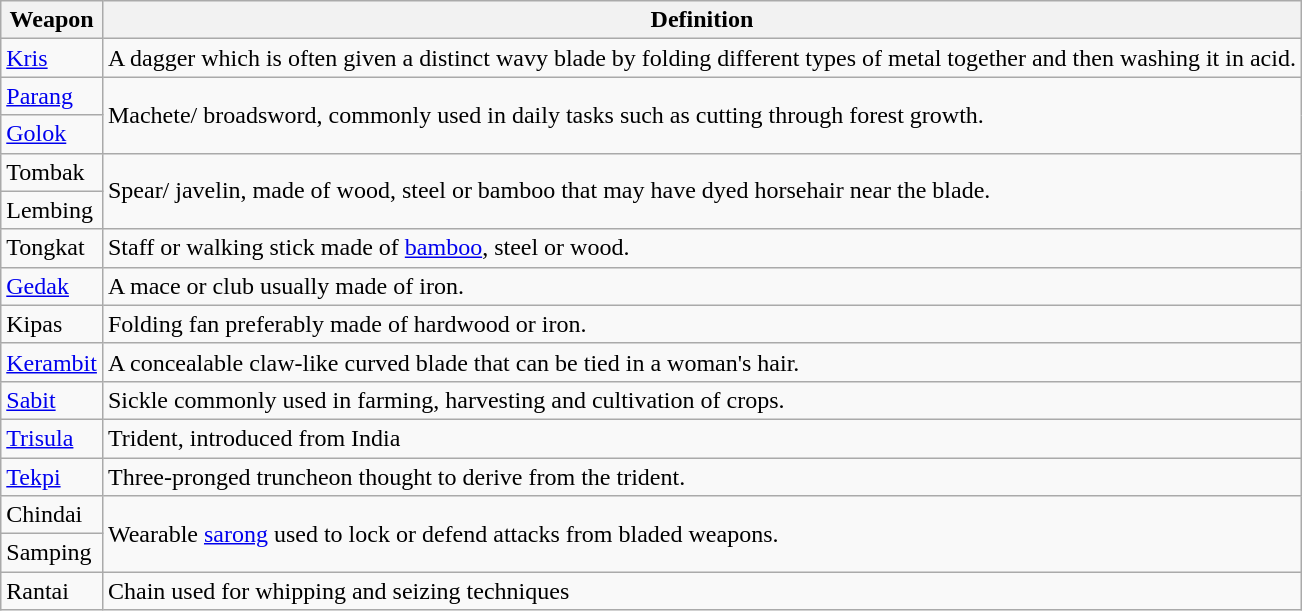<table class="wikitable">
<tr>
<th>Weapon</th>
<th>Definition</th>
</tr>
<tr>
<td><a href='#'>Kris</a></td>
<td>A dagger which is often given a distinct wavy blade by folding different types of metal together and then washing it in acid.</td>
</tr>
<tr>
<td><a href='#'>Parang</a></td>
<td rowspan=2>Machete/ broadsword, commonly used in daily tasks such as cutting through forest growth.</td>
</tr>
<tr>
<td><a href='#'>Golok</a></td>
</tr>
<tr>
<td>Tombak</td>
<td rowspan=2>Spear/ javelin, made of wood, steel or bamboo that may have dyed horsehair near the blade.</td>
</tr>
<tr>
<td>Lembing</td>
</tr>
<tr>
<td>Tongkat</td>
<td>Staff or walking stick made of <a href='#'>bamboo</a>, steel or wood.</td>
</tr>
<tr>
<td><a href='#'>Gedak</a></td>
<td>A mace or club usually made of iron.</td>
</tr>
<tr>
<td>Kipas</td>
<td>Folding fan preferably made of hardwood or iron.</td>
</tr>
<tr>
<td><a href='#'>Kerambit</a></td>
<td>A concealable claw-like curved blade that can be tied in a woman's hair.</td>
</tr>
<tr>
<td><a href='#'>Sabit</a></td>
<td>Sickle commonly used in farming, harvesting and cultivation of crops.</td>
</tr>
<tr>
<td><a href='#'>Trisula</a></td>
<td>Trident, introduced from India</td>
</tr>
<tr>
<td><a href='#'>Tekpi</a></td>
<td>Three-pronged truncheon thought to derive from the trident.</td>
</tr>
<tr>
<td>Chindai</td>
<td rowspan=2>Wearable <a href='#'>sarong</a> used to lock or defend attacks from bladed weapons.</td>
</tr>
<tr>
<td>Samping</td>
</tr>
<tr>
<td>Rantai</td>
<td>Chain used for whipping and seizing techniques</td>
</tr>
</table>
